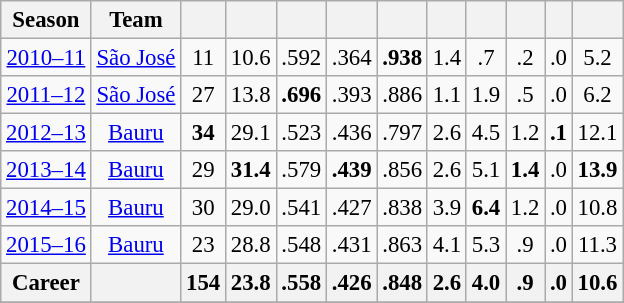<table class="wikitable sortable" style="font-size:95%; text-align:center;">
<tr>
<th>Season</th>
<th>Team</th>
<th></th>
<th></th>
<th></th>
<th></th>
<th></th>
<th></th>
<th></th>
<th></th>
<th></th>
<th></th>
</tr>
<tr>
<td><a href='#'>2010–11</a></td>
<td><a href='#'>São José</a></td>
<td>11</td>
<td>10.6</td>
<td>.592</td>
<td>.364</td>
<td><strong>.938</strong></td>
<td>1.4</td>
<td>.7</td>
<td>.2</td>
<td>.0</td>
<td>5.2</td>
</tr>
<tr>
<td><a href='#'>2011–12</a></td>
<td><a href='#'>São José</a></td>
<td>27</td>
<td>13.8</td>
<td><strong>.696</strong></td>
<td>.393</td>
<td>.886</td>
<td>1.1</td>
<td>1.9</td>
<td>.5</td>
<td>.0</td>
<td>6.2</td>
</tr>
<tr>
<td><a href='#'>2012–13</a></td>
<td><a href='#'>Bauru</a></td>
<td><strong>34</strong></td>
<td>29.1</td>
<td>.523</td>
<td>.436</td>
<td>.797</td>
<td>2.6</td>
<td>4.5</td>
<td>1.2</td>
<td><strong>.1</strong></td>
<td>12.1</td>
</tr>
<tr>
<td><a href='#'>2013–14</a></td>
<td><a href='#'>Bauru</a></td>
<td>29</td>
<td><strong>31.4</strong></td>
<td>.579</td>
<td><strong>.439</strong></td>
<td>.856</td>
<td>2.6</td>
<td>5.1</td>
<td><strong>1.4</strong></td>
<td>.0</td>
<td><strong>13.9</strong></td>
</tr>
<tr>
<td><a href='#'>2014–15</a></td>
<td><a href='#'>Bauru</a></td>
<td>30</td>
<td>29.0</td>
<td>.541</td>
<td>.427</td>
<td>.838</td>
<td>3.9</td>
<td><strong>6.4</strong></td>
<td>1.2</td>
<td>.0</td>
<td>10.8</td>
</tr>
<tr>
<td><a href='#'>2015–16</a></td>
<td><a href='#'>Bauru</a></td>
<td>23</td>
<td>28.8</td>
<td>.548</td>
<td>.431</td>
<td>.863</td>
<td>4.1</td>
<td>5.3</td>
<td>.9</td>
<td>.0</td>
<td>11.3</td>
</tr>
<tr>
<th>Career</th>
<th></th>
<th>154</th>
<th>23.8</th>
<th>.558</th>
<th>.426</th>
<th>.848</th>
<th>2.6</th>
<th>4.0</th>
<th>.9</th>
<th>.0</th>
<th>10.6</th>
</tr>
<tr>
</tr>
</table>
